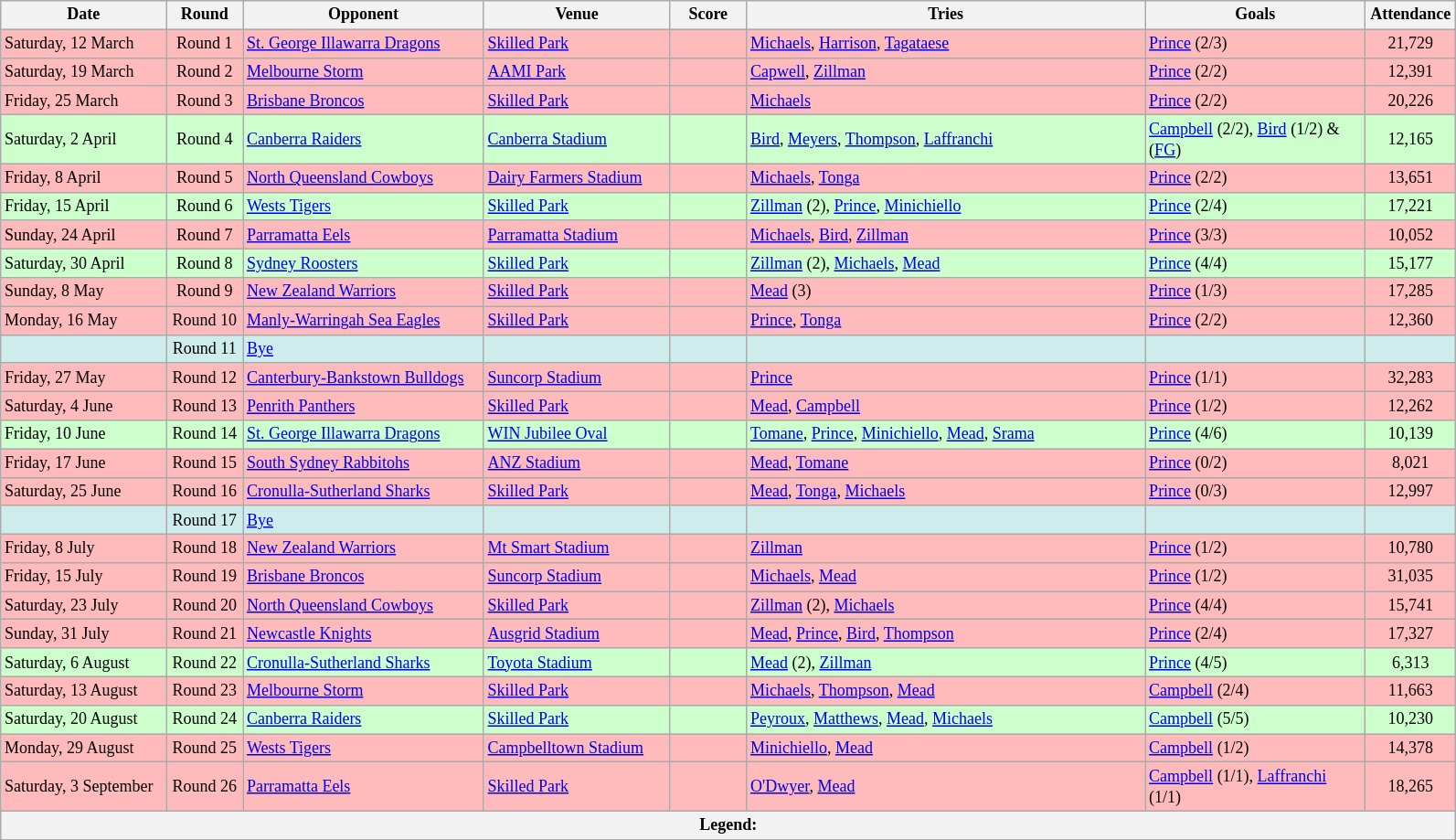<table class="wikitable" style="font-size:75%;">
<tr>
<th width="115">Date</th>
<th width="50">Round</th>
<th width="170">Opponent</th>
<th width="130">Venue</th>
<th width="50">Score</th>
<th width="285">Tries</th>
<th width="155">Goals</th>
<th width="60">Attendance</th>
</tr>
<tr bgcolor=#FFBBBB>
<td>Saturday, 12 March</td>
<td style="text-align:center;">Round 1</td>
<td> <a href='#'>St. George Illawarra Dragons</a></td>
<td><a href='#'>Skilled Park</a></td>
<td style="text-align:center;"></td>
<td><a href='#'>Michaels</a>, <a href='#'>Harrison</a>, <a href='#'>Tagataese</a></td>
<td><a href='#'>Prince</a> (2/3)</td>
<td style="text-align:center;">21,729</td>
</tr>
<tr bgcolor=#FFBBBB>
<td>Saturday, 19 March</td>
<td style="text-align:center;">Round 2</td>
<td> <a href='#'>Melbourne Storm</a></td>
<td><a href='#'>AAMI Park</a></td>
<td style="text-align:center;"></td>
<td><a href='#'>Capwell</a>, <a href='#'>Zillman</a></td>
<td><a href='#'>Prince</a> (2/2)</td>
<td style="text-align:center;">12,391</td>
</tr>
<tr bgcolor=#FFBBBB>
<td>Friday, 25 March</td>
<td style="text-align:center;">Round 3</td>
<td> <a href='#'>Brisbane Broncos</a></td>
<td><a href='#'>Skilled Park</a></td>
<td style="text-align:center;"></td>
<td><a href='#'>Michaels</a></td>
<td><a href='#'>Prince</a> (2/2)</td>
<td style="text-align:center;">20,226</td>
</tr>
<tr bgcolor=#CCFFCC>
<td>Saturday, 2 April</td>
<td style="text-align:center;">Round 4</td>
<td> <a href='#'>Canberra Raiders</a></td>
<td><a href='#'>Canberra Stadium</a></td>
<td style="text-align:center;"></td>
<td><a href='#'>Bird</a>, <a href='#'>Meyers</a>, <a href='#'>Thompson</a>, <a href='#'>Laffranchi</a></td>
<td><a href='#'>Campbell</a> (2/2), <a href='#'>Bird</a> (1/2) & (<a href='#'>FG</a>)</td>
<td style="text-align:center;">12,165</td>
</tr>
<tr bgcolor=#FFBBBB>
<td>Friday, 8 April</td>
<td style="text-align:center;">Round 5</td>
<td> <a href='#'>North Queensland Cowboys</a></td>
<td><a href='#'>Dairy Farmers Stadium</a></td>
<td style="text-align:center;"></td>
<td><a href='#'>Michaels</a>, <a href='#'>Tonga</a></td>
<td><a href='#'>Prince</a> (2/2)</td>
<td style="text-align:center;">13,651</td>
</tr>
<tr bgcolor=#CCFFCC>
<td>Friday, 15 April</td>
<td style="text-align:center;">Round 6</td>
<td> <a href='#'>Wests Tigers</a></td>
<td><a href='#'>Skilled Park</a></td>
<td style="text-align:center;"></td>
<td><a href='#'>Zillman</a> (2), <a href='#'>Prince</a>, <a href='#'>Minichiello</a></td>
<td><a href='#'>Prince</a> (2/4)</td>
<td style="text-align:center;">17,221</td>
</tr>
<tr bgcolor=#FFBBBB>
<td>Sunday, 24 April</td>
<td style="text-align:center;">Round 7</td>
<td> <a href='#'>Parramatta Eels</a></td>
<td><a href='#'>Parramatta Stadium</a></td>
<td style="text-align:center;"></td>
<td><a href='#'>Michaels</a>, <a href='#'>Bird</a>, <a href='#'>Zillman</a></td>
<td><a href='#'>Prince</a> (3/3)</td>
<td style="text-align:center;">10,052</td>
</tr>
<tr bgcolor=#CCFFCC>
<td>Saturday, 30 April</td>
<td style="text-align:center;">Round 8</td>
<td> <a href='#'>Sydney Roosters</a></td>
<td><a href='#'>Skilled Park</a></td>
<td style="text-align:center;"></td>
<td><a href='#'>Zillman</a> (2), <a href='#'>Michaels</a>, <a href='#'>Mead</a></td>
<td><a href='#'>Prince</a> (4/4)</td>
<td style="text-align:center;">15,177</td>
</tr>
<tr bgcolor=#FFBBBB>
<td>Sunday, 8 May</td>
<td style="text-align:center;">Round 9</td>
<td> <a href='#'>New Zealand Warriors</a></td>
<td><a href='#'>Skilled Park</a></td>
<td style="text-align:center;"></td>
<td><a href='#'>Mead</a> (3)</td>
<td><a href='#'>Prince</a> (1/3)</td>
<td style="text-align:center;">17,285</td>
</tr>
<tr bgcolor=#FFBBBB>
<td>Monday, 16 May</td>
<td style="text-align:center;">Round 10</td>
<td> <a href='#'>Manly-Warringah Sea Eagles</a></td>
<td><a href='#'>Skilled Park</a></td>
<td style="text-align:center;"></td>
<td><a href='#'>Prince</a>, <a href='#'>Tonga</a></td>
<td><a href='#'>Prince</a> (2/2)</td>
<td style="text-align:center;">12,360</td>
</tr>
<tr bgcolor="#cfecec">
<td></td>
<td style="text-align:center;">Round 11</td>
<td><a href='#'>Bye</a></td>
<td></td>
<td></td>
<td></td>
<td></td>
<td></td>
</tr>
<tr bgcolor=#FFBBBB>
<td>Friday, 27 May</td>
<td style="text-align:center;">Round 12</td>
<td> <a href='#'>Canterbury-Bankstown Bulldogs</a></td>
<td><a href='#'>Suncorp Stadium</a></td>
<td style="text-align:center;"></td>
<td><a href='#'>Prince</a></td>
<td><a href='#'>Prince</a> (1/1)</td>
<td style="text-align:center;">32,283</td>
</tr>
<tr bgcolor=#FFBBBB>
<td>Saturday, 4 June</td>
<td style="text-align:center;">Round 13</td>
<td> <a href='#'>Penrith Panthers</a></td>
<td><a href='#'>Skilled Park</a></td>
<td style="text-align:center;"></td>
<td><a href='#'>Mead</a>, <a href='#'>Campbell</a></td>
<td><a href='#'>Prince</a> (1/2)</td>
<td style="text-align:center;">12,262</td>
</tr>
<tr bgcolor=#CCFFCC>
<td>Friday, 10 June</td>
<td style="text-align:center;">Round 14</td>
<td> <a href='#'>St. George Illawarra Dragons</a></td>
<td><a href='#'>WIN Jubilee Oval</a></td>
<td style="text-align:center;"></td>
<td><a href='#'>Tomane</a>, <a href='#'>Prince</a>, <a href='#'>Minichiello</a>, <a href='#'>Mead</a>, <a href='#'>Srama</a></td>
<td><a href='#'>Prince</a> (4/6)</td>
<td style="text-align:center;">10,139</td>
</tr>
<tr bgcolor=#FFBBBB>
<td>Friday, 17 June</td>
<td style="text-align:center;">Round 15</td>
<td> <a href='#'>South Sydney Rabbitohs</a></td>
<td><a href='#'>ANZ Stadium</a></td>
<td style="text-align:center;"></td>
<td><a href='#'>Mead</a>, <a href='#'>Tomane</a></td>
<td><a href='#'>Prince</a> (0/2)</td>
<td style="text-align:center;">8,021</td>
</tr>
<tr bgcolor=#FFBBBB>
<td>Saturday, 25 June</td>
<td style="text-align:center;">Round 16</td>
<td> <a href='#'>Cronulla-Sutherland Sharks</a></td>
<td><a href='#'>Skilled Park</a></td>
<td style="text-align:center;"></td>
<td><a href='#'>Mead</a>, <a href='#'>Tonga</a>, <a href='#'>Michaels</a></td>
<td><a href='#'>Prince</a> (0/3)</td>
<td style="text-align:center;">12,997</td>
</tr>
<tr bgcolor="#cfecec">
<td></td>
<td style="text-align:center;">Round 17</td>
<td><a href='#'>Bye</a></td>
<td></td>
<td></td>
<td></td>
<td></td>
<td></td>
</tr>
<tr bgcolor=#FFBBBB>
<td>Friday, 8 July</td>
<td style="text-align:center;">Round 18</td>
<td> <a href='#'>New Zealand Warriors</a></td>
<td><a href='#'>Mt Smart Stadium</a></td>
<td style="text-align:center;"></td>
<td><a href='#'>Zillman</a></td>
<td><a href='#'>Prince</a> (1/2)</td>
<td style="text-align:center;">10,780</td>
</tr>
<tr bgcolor=#FFBBBB>
<td>Friday, 15 July</td>
<td style="text-align:center;">Round 19</td>
<td> <a href='#'>Brisbane Broncos</a></td>
<td><a href='#'>Suncorp Stadium</a></td>
<td style="text-align:center;"></td>
<td><a href='#'>Michaels</a>, <a href='#'>Mead</a></td>
<td><a href='#'>Prince</a> (1/2)</td>
<td style="text-align:center;">31,035</td>
</tr>
<tr bgcolor=#FFBBBB>
<td>Saturday, 23 July</td>
<td style="text-align:center;">Round 20</td>
<td> <a href='#'>North Queensland Cowboys</a></td>
<td><a href='#'>Skilled Park</a></td>
<td style="text-align:center;"></td>
<td><a href='#'>Zillman</a> (2), <a href='#'>Michaels</a></td>
<td><a href='#'>Prince</a> (4/4)</td>
<td style="text-align:center;">15,741</td>
</tr>
<tr bgcolor=#FFBBBB>
<td>Sunday, 31 July</td>
<td style="text-align:center;">Round 21</td>
<td> <a href='#'>Newcastle Knights</a></td>
<td><a href='#'>Ausgrid Stadium</a></td>
<td style="text-align:center;"></td>
<td><a href='#'>Mead</a>, <a href='#'>Prince</a>, <a href='#'>Bird</a>, <a href='#'>Thompson</a></td>
<td><a href='#'>Prince</a> (2/4)</td>
<td style="text-align:center;">17,327</td>
</tr>
<tr bgcolor=#CCFFCC>
<td>Saturday, 6 August</td>
<td style="text-align:center;">Round 22</td>
<td> <a href='#'>Cronulla-Sutherland Sharks</a></td>
<td><a href='#'>Toyota Stadium</a></td>
<td style="text-align:center;"></td>
<td><a href='#'>Mead</a> (2), <a href='#'>Zillman</a></td>
<td><a href='#'>Prince</a> (4/5)</td>
<td style="text-align:center;">6,313</td>
</tr>
<tr bgcolor=#FFBBBB>
<td>Saturday, 13 August</td>
<td style="text-align:center;">Round 23</td>
<td> <a href='#'>Melbourne Storm</a></td>
<td><a href='#'>Skilled Park</a></td>
<td style="text-align:center;"></td>
<td><a href='#'>Michaels</a>, <a href='#'>Thompson</a>, <a href='#'>Mead</a></td>
<td><a href='#'>Campbell</a> (2/4)</td>
<td style="text-align:center;">11,663</td>
</tr>
<tr bgcolor=#CCFFCC>
<td>Saturday, 20 August</td>
<td style="text-align:center;">Round 24</td>
<td> <a href='#'>Canberra Raiders</a></td>
<td><a href='#'>Skilled Park</a></td>
<td style="text-align:center;"></td>
<td><a href='#'>Peyroux</a>, <a href='#'>Matthews</a>, <a href='#'>Mead</a>, <a href='#'>Michaels</a></td>
<td><a href='#'>Campbell</a> (5/5)</td>
<td style="text-align:center;">10,230</td>
</tr>
<tr bgcolor=#FFBBBB>
<td>Monday, 29 August</td>
<td style="text-align:center;">Round 25</td>
<td> <a href='#'>Wests Tigers</a></td>
<td><a href='#'>Campbelltown Stadium</a></td>
<td style="text-align:center;"></td>
<td><a href='#'>Minichiello</a>, <a href='#'>Mead</a></td>
<td><a href='#'>Campbell</a> (1/2)</td>
<td style="text-align:center;">14,378</td>
</tr>
<tr bgcolor=#FFBBBB>
<td>Saturday, 3 September</td>
<td style="text-align:center;">Round 26</td>
<td> <a href='#'>Parramatta Eels</a></td>
<td><a href='#'>Skilled Park</a></td>
<td style="text-align:center;"></td>
<td><a href='#'>O'Dwyer</a>, <a href='#'>Mead</a></td>
<td><a href='#'>Campbell</a> (1/1), <a href='#'>Laffranchi</a> (1/1)</td>
<td style="text-align:center;">18,265</td>
</tr>
<tr>
<th colspan="11"><strong>Legend</strong>:    </th>
</tr>
<tr>
</tr>
</table>
